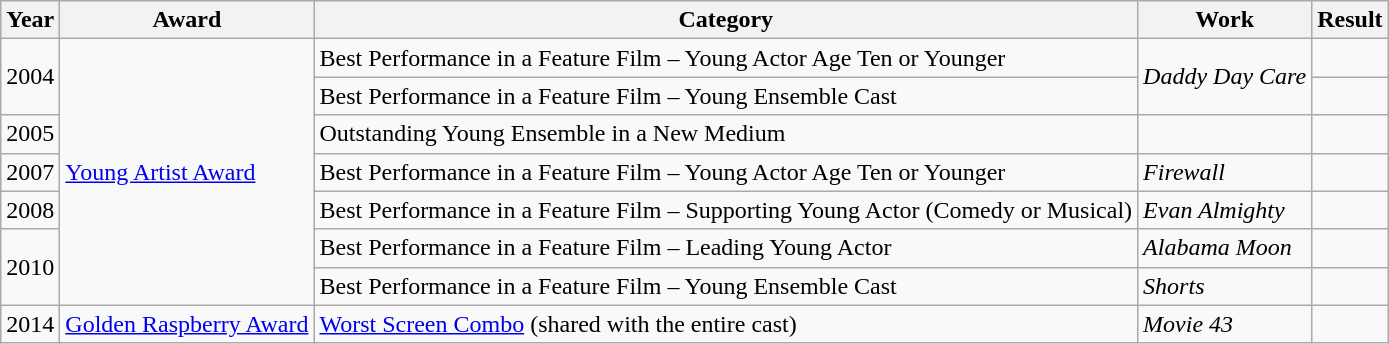<table class="wikitable sortable">
<tr>
<th>Year</th>
<th>Award</th>
<th>Category</th>
<th>Work</th>
<th>Result</th>
</tr>
<tr>
<td rowspan="2">2004</td>
<td rowspan="7"><a href='#'>Young Artist Award</a></td>
<td>Best Performance in a Feature Film – Young Actor Age Ten or Younger</td>
<td rowspan="2"><em>Daddy Day Care</em></td>
<td></td>
</tr>
<tr>
<td>Best Performance in a Feature Film – Young Ensemble Cast</td>
<td></td>
</tr>
<tr>
<td>2005</td>
<td>Outstanding Young Ensemble in a New Medium</td>
<td><em></em></td>
<td></td>
</tr>
<tr>
<td>2007</td>
<td>Best Performance in a Feature Film – Young Actor Age Ten or Younger</td>
<td><em>Firewall</em></td>
<td></td>
</tr>
<tr>
<td>2008</td>
<td>Best Performance in a Feature Film – Supporting Young Actor (Comedy or Musical)</td>
<td><em>Evan Almighty</em></td>
<td></td>
</tr>
<tr>
<td rowspan="2">2010</td>
<td>Best Performance in a Feature Film – Leading Young Actor</td>
<td><em>Alabama Moon</em></td>
<td></td>
</tr>
<tr>
<td>Best Performance in a Feature Film – Young Ensemble Cast</td>
<td><em>Shorts</em></td>
<td></td>
</tr>
<tr>
<td>2014</td>
<td><a href='#'>Golden Raspberry Award</a></td>
<td><a href='#'>Worst Screen Combo</a> (shared with the entire cast)</td>
<td><em>Movie 43</em></td>
<td></td>
</tr>
</table>
